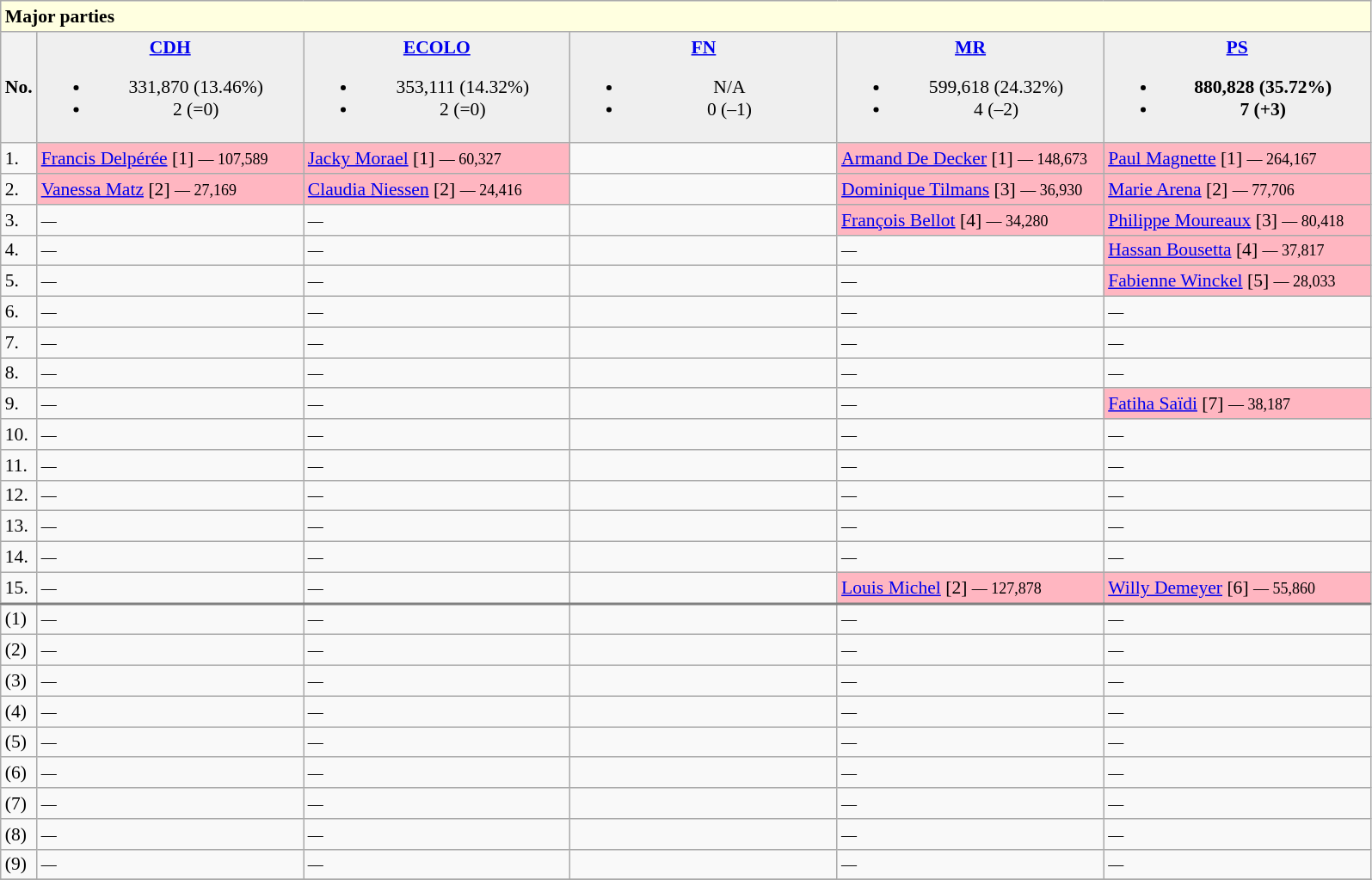<table class="wikitable" style=text-align:left;font-size:90%>
<tr>
<td bgcolor=lightyellow colspan=6><strong>Major parties</strong></td>
</tr>
<tr>
<th>No.</th>
<td bgcolor=efefef width=200 align=center><strong>  <a href='#'>CDH</a> </strong><br><ul><li>331,870 (13.46%)</li><li>2 (=0)</li></ul></td>
<td bgcolor=efefef width=200 align=center><strong>  <a href='#'>ECOLO</a> </strong><br><ul><li>353,111 (14.32%)</li><li>2 (=0)</li></ul></td>
<td bgcolor=efefef width=200 align=center><strong>  <a href='#'>FN</a></strong><br><ul><li>N/A</li><li>0 (–1)</li></ul></td>
<td bgcolor=efefef width=200 align=center><strong>  <a href='#'>MR</a></strong><br><ul><li>599,618 (24.32%)</li><li>4 (–2)</li></ul></td>
<td bgcolor=efefef width=200 align=center><strong>  <a href='#'>PS</a></strong><br><ul><li><strong>880,828 (35.72%)</strong></li><li><strong>7 (+3)</strong></li></ul></td>
</tr>
<tr>
<td>1.</td>
<td bgcolor=lightpink><a href='#'>Francis Delpérée</a> [1] <small>— 107,589</small></td>
<td bgcolor=lightpink><a href='#'>Jacky Morael</a> [1] <small>— 60,327</small></td>
<td></td>
<td bgcolor=lightpink><a href='#'>Armand De Decker</a> [1] <small>— 148,673</small></td>
<td bgcolor=lightpink><a href='#'>Paul Magnette</a> [1] <small>— 264,167</small></td>
</tr>
<tr>
<td>2.</td>
<td bgcolor=lightpink><a href='#'>Vanessa Matz</a> [2] <small>— 27,169</small></td>
<td bgcolor=lightpink><a href='#'>Claudia Niessen</a> [2] <small>— 24,416</small></td>
<td></td>
<td bgcolor=lightpink><a href='#'>Dominique Tilmans</a> [3] <small>— 36,930</small></td>
<td bgcolor=lightpink><a href='#'>Marie Arena</a> [2] <small>— 77,706</small></td>
</tr>
<tr>
<td>3.</td>
<td><small>—</small></td>
<td><small>—</small></td>
<td></td>
<td bgcolor=lightpink><a href='#'>François Bellot</a> [4] <small>— 34,280</small></td>
<td bgcolor=lightpink><a href='#'>Philippe Moureaux</a> [3] <small>— 80,418</small></td>
</tr>
<tr>
<td>4.</td>
<td><small>—</small></td>
<td><small>—</small></td>
<td></td>
<td><small>—</small></td>
<td bgcolor=lightpink><a href='#'>Hassan Bousetta</a> [4] <small>— 37,817</small></td>
</tr>
<tr>
<td>5.</td>
<td><small>—</small></td>
<td><small>—</small></td>
<td></td>
<td><small>—</small></td>
<td bgcolor=lightpink><a href='#'>Fabienne Winckel</a> [5] <small>— 28,033</small></td>
</tr>
<tr>
<td>6.</td>
<td><small>—</small></td>
<td><small>—</small></td>
<td></td>
<td><small>—</small></td>
<td><small>—</small></td>
</tr>
<tr>
<td>7.</td>
<td><small>—</small></td>
<td><small>—</small></td>
<td></td>
<td><small>—</small></td>
<td><small>—</small></td>
</tr>
<tr>
<td>8.</td>
<td><small>—</small></td>
<td><small>—</small></td>
<td></td>
<td><small>—</small></td>
<td><small>—</small></td>
</tr>
<tr>
<td>9.</td>
<td><small>—</small></td>
<td><small>—</small></td>
<td></td>
<td><small>—</small></td>
<td bgcolor=lightpink><a href='#'>Fatiha Saïdi</a> [7] <small>— 38,187</small></td>
</tr>
<tr>
<td>10.</td>
<td><small>—</small></td>
<td><small>—</small></td>
<td></td>
<td><small>—</small></td>
<td><small>—</small></td>
</tr>
<tr>
<td>11.</td>
<td><small>—</small></td>
<td><small>—</small></td>
<td></td>
<td><small>—</small></td>
<td><small>—</small></td>
</tr>
<tr>
<td>12.</td>
<td><small>—</small></td>
<td><small>—</small></td>
<td></td>
<td><small>—</small></td>
<td><small>—</small></td>
</tr>
<tr>
<td>13.</td>
<td><small>—</small></td>
<td><small>—</small></td>
<td></td>
<td><small>—</small></td>
<td><small>—</small></td>
</tr>
<tr>
<td>14.</td>
<td><small>—</small></td>
<td><small>—</small></td>
<td></td>
<td><small>—</small></td>
<td><small>—</small></td>
</tr>
<tr>
<td>15.</td>
<td><small>—</small></td>
<td><small>—</small></td>
<td></td>
<td bgcolor=lightpink><a href='#'>Louis Michel</a> [2] <small>— 127,878</small></td>
<td bgcolor=lightpink><a href='#'>Willy Demeyer</a> [6] <small>— 55,860</small></td>
</tr>
<tr style="border-top:2px solid gray;">
<td>(1)</td>
<td><small>—</small></td>
<td><small>—</small></td>
<td></td>
<td><small>—</small></td>
<td><small>—</small></td>
</tr>
<tr>
<td>(2)</td>
<td><small>—</small></td>
<td><small>—</small></td>
<td></td>
<td><small>—</small></td>
<td><small>—</small></td>
</tr>
<tr>
<td>(3)</td>
<td><small>—</small></td>
<td><small>—</small></td>
<td></td>
<td><small>—</small></td>
<td><small>—</small></td>
</tr>
<tr>
<td>(4)</td>
<td><small>—</small></td>
<td><small>—</small></td>
<td></td>
<td><small>—</small></td>
<td><small>—</small></td>
</tr>
<tr>
<td>(5)</td>
<td><small>—</small></td>
<td><small>—</small></td>
<td></td>
<td><small>—</small></td>
<td><small>—</small></td>
</tr>
<tr>
<td>(6)</td>
<td><small>—</small></td>
<td><small>—</small></td>
<td></td>
<td><small>—</small></td>
<td><small>—</small></td>
</tr>
<tr>
<td>(7)</td>
<td><small>—</small></td>
<td><small>—</small></td>
<td></td>
<td><small>—</small></td>
<td><small>—</small></td>
</tr>
<tr>
<td>(8)</td>
<td><small>—</small></td>
<td><small>—</small></td>
<td></td>
<td><small>—</small></td>
<td><small>—</small></td>
</tr>
<tr>
<td>(9)</td>
<td><small>—</small></td>
<td><small>—</small></td>
<td></td>
<td><small>—</small></td>
<td><small>—</small></td>
</tr>
<tr>
</tr>
</table>
